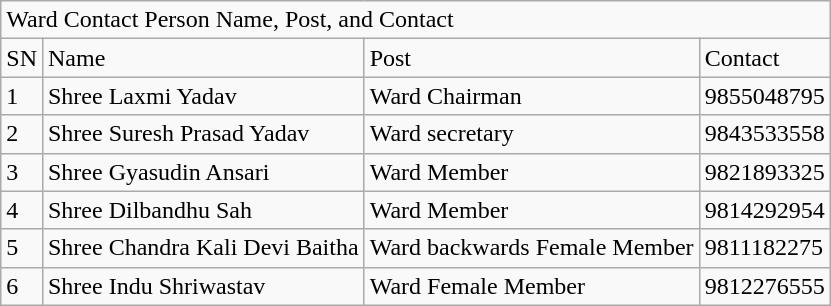<table class="wikitable">
<tr>
<td colspan="4">Ward Contact Person Name, Post, and Contact</td>
</tr>
<tr>
<td>SN</td>
<td>Name</td>
<td>Post</td>
<td>Contact</td>
</tr>
<tr>
<td>1</td>
<td>Shree Laxmi  Yadav</td>
<td>Ward Chairman</td>
<td>9855048795</td>
</tr>
<tr>
<td>2</td>
<td>Shree Suresh  Prasad Yadav</td>
<td>Ward secretary</td>
<td>9843533558</td>
</tr>
<tr>
<td>3</td>
<td>Shree Gyasudin  Ansari</td>
<td>Ward Member</td>
<td>9821893325</td>
</tr>
<tr>
<td>4</td>
<td>Shree Dilbandhu  Sah</td>
<td>Ward Member</td>
<td>9814292954</td>
</tr>
<tr>
<td>5</td>
<td>Shree Chandra Kali  Devi Baitha</td>
<td>Ward backwards Female Member</td>
<td>9811182275</td>
</tr>
<tr>
<td>6</td>
<td>Shree Indu  Shriwastav</td>
<td>Ward Female Member</td>
<td>9812276555</td>
</tr>
</table>
